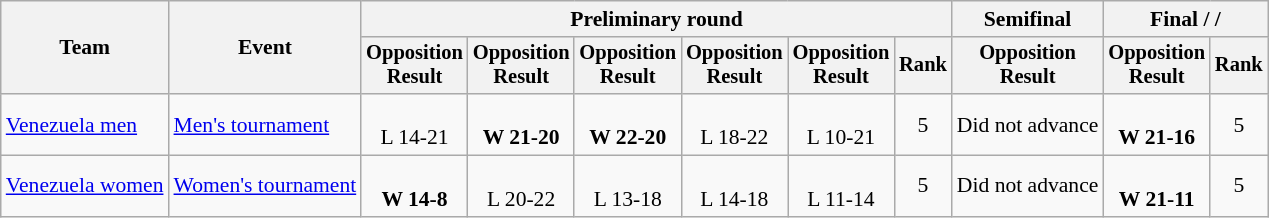<table class=wikitable style=font-size:90%;text-align:center>
<tr>
<th rowspan=2>Team</th>
<th rowspan=2>Event</th>
<th colspan=6>Preliminary round</th>
<th>Semifinal</th>
<th colspan=2>Final /  / </th>
</tr>
<tr style=font-size:95%>
<th>Opposition<br>Result</th>
<th>Opposition<br>Result</th>
<th>Opposition<br>Result</th>
<th>Opposition<br>Result</th>
<th>Opposition<br>Result</th>
<th>Rank</th>
<th>Opposition<br>Result</th>
<th>Opposition<br>Result</th>
<th>Rank</th>
</tr>
<tr>
<td align=left><a href='#'>Venezuela men</a></td>
<td align=left><a href='#'>Men's tournament</a></td>
<td><br>L 14-21</td>
<td><br><strong>W 21-20</strong></td>
<td><br><strong>W 22-20</strong></td>
<td><br>L 18-22</td>
<td><br>L 10-21</td>
<td>5</td>
<td>Did not advance</td>
<td><br><strong>W 21-16</strong></td>
<td>5</td>
</tr>
<tr>
<td align=left><a href='#'>Venezuela women</a></td>
<td align=left><a href='#'>Women's tournament</a></td>
<td><br><strong>W 14-8</strong></td>
<td><br>L 20-22</td>
<td><br>L 13-18</td>
<td><br>L 14-18</td>
<td><br>L 11-14</td>
<td>5</td>
<td>Did not advance</td>
<td><br><strong>W 21-11</strong></td>
<td>5</td>
</tr>
</table>
